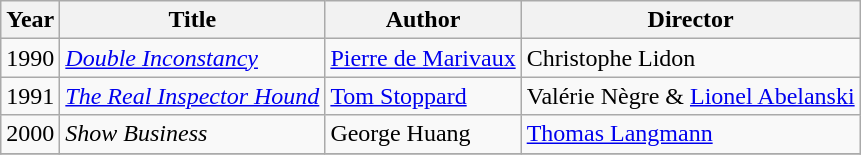<table class="wikitable">
<tr>
<th>Year</th>
<th>Title</th>
<th>Author</th>
<th>Director</th>
</tr>
<tr>
<td>1990</td>
<td><em><a href='#'>Double Inconstancy</a></em></td>
<td><a href='#'>Pierre de Marivaux</a></td>
<td>Christophe Lidon</td>
</tr>
<tr>
<td>1991</td>
<td><em><a href='#'>The Real Inspector Hound</a></em></td>
<td><a href='#'>Tom Stoppard</a></td>
<td>Valérie Nègre & <a href='#'>Lionel Abelanski</a></td>
</tr>
<tr>
<td>2000</td>
<td><em>Show Business</em></td>
<td>George Huang</td>
<td><a href='#'>Thomas Langmann</a></td>
</tr>
<tr>
</tr>
</table>
